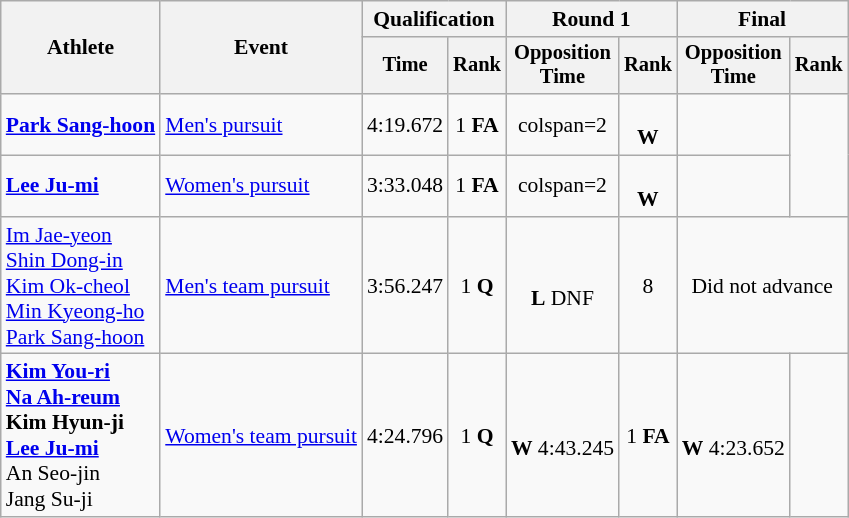<table class=wikitable style=font-size:90%;text-align:center>
<tr>
<th rowspan="2">Athlete</th>
<th rowspan="2">Event</th>
<th colspan=2>Qualification</th>
<th colspan=2>Round 1</th>
<th colspan=2>Final</th>
</tr>
<tr style="font-size:95%">
<th>Time</th>
<th>Rank</th>
<th>Opposition<br>Time</th>
<th>Rank</th>
<th>Opposition<br>Time</th>
<th>Rank</th>
</tr>
<tr>
<td align=left><strong><a href='#'>Park Sang-hoon</a></strong></td>
<td align=left><a href='#'>Men's pursuit</a></td>
<td>4:19.672 </td>
<td>1 <strong>FA</strong></td>
<td>colspan=2 </td>
<td><br><strong>W</strong></td>
<td></td>
</tr>
<tr>
<td align=left><strong><a href='#'>Lee Ju-mi</a></strong></td>
<td align=left><a href='#'>Women's pursuit</a></td>
<td>3:33.048 </td>
<td>1 <strong>FA</strong></td>
<td>colspan=2 </td>
<td><br><strong>W</strong></td>
<td></td>
</tr>
<tr>
<td align=left><a href='#'>Im Jae-yeon</a><br><a href='#'>Shin Dong-in</a><br><a href='#'>Kim Ok-cheol</a><br><a href='#'>Min Kyeong-ho</a><br><a href='#'>Park Sang-hoon</a></td>
<td align=left><a href='#'>Men's team pursuit</a></td>
<td>3:56.247 </td>
<td>1 <strong>Q</strong></td>
<td><br><strong>L</strong> DNF</td>
<td>8</td>
<td colspan=2>Did not advance</td>
</tr>
<tr>
<td align=left><strong><a href='#'>Kim You-ri</a><br><a href='#'>Na Ah-reum</a><br>Kim Hyun-ji<br><a href='#'>Lee Ju-mi</a></strong><br>An Seo-jin<br>Jang Su-ji</td>
<td align=left><a href='#'>Women's team pursuit</a></td>
<td>4:24.796 </td>
<td>1 <strong>Q</strong></td>
<td><br><strong>W</strong> 4:43.245</td>
<td>1 <strong>FA</strong></td>
<td><br><strong>W</strong> 4:23.652 </td>
<td></td>
</tr>
</table>
